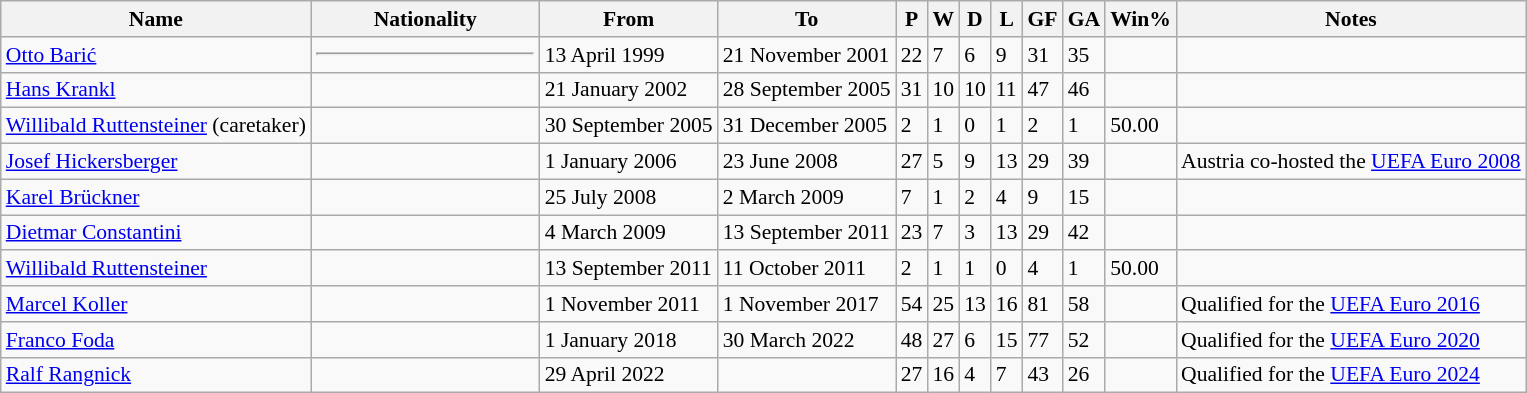<table class="wikitable collapsible" style="font-size:90%;">
<tr>
<th>Name</th>
<th width="15%">Nationality</th>
<th>From</th>
<th>To</th>
<th>P</th>
<th>W</th>
<th>D</th>
<th>L</th>
<th>GF</th>
<th>GA</th>
<th>Win%</th>
<th>Notes</th>
</tr>
<tr>
<td><a href='#'>Otto Barić</a></td>
<td align="left"><hr></td>
<td align="left">13 April 1999</td>
<td align="left">21 November 2001</td>
<td>22</td>
<td>7</td>
<td>6</td>
<td>9</td>
<td>31</td>
<td>35</td>
<td></td>
<td></td>
</tr>
<tr>
<td><a href='#'>Hans Krankl</a></td>
<td align="left"></td>
<td align="left">21 January 2002</td>
<td align="left">28 September 2005</td>
<td>31</td>
<td>10</td>
<td>10</td>
<td>11</td>
<td>47</td>
<td>46</td>
<td></td>
<td></td>
</tr>
<tr>
<td><a href='#'>Willibald Ruttensteiner</a> (caretaker)</td>
<td align="left"></td>
<td align="left">30 September 2005</td>
<td align="left">31 December 2005</td>
<td>2</td>
<td>1</td>
<td>0</td>
<td>1</td>
<td>2</td>
<td>1</td>
<td>50.00</td>
<td></td>
</tr>
<tr>
<td><a href='#'>Josef Hickersberger</a></td>
<td align="left"></td>
<td align="left">1 January 2006</td>
<td align="left">23 June 2008</td>
<td>27</td>
<td>5</td>
<td>9</td>
<td>13</td>
<td>29</td>
<td>39</td>
<td></td>
<td>Austria co-hosted the <a href='#'>UEFA Euro 2008</a></td>
</tr>
<tr>
<td><a href='#'>Karel Brückner</a></td>
<td align="left"></td>
<td align="left">25 July 2008</td>
<td align="left">2 March 2009</td>
<td>7</td>
<td>1</td>
<td>2</td>
<td>4</td>
<td>9</td>
<td>15</td>
<td></td>
<td></td>
</tr>
<tr>
<td><a href='#'>Dietmar Constantini</a></td>
<td align="left"></td>
<td align="left">4 March 2009</td>
<td align="left">13 September 2011</td>
<td>23</td>
<td>7</td>
<td>3</td>
<td>13</td>
<td>29</td>
<td>42</td>
<td></td>
<td></td>
</tr>
<tr>
<td><a href='#'>Willibald Ruttensteiner</a></td>
<td align="left"></td>
<td align="left">13 September 2011</td>
<td align="left">11 October 2011</td>
<td>2</td>
<td>1</td>
<td>1</td>
<td>0</td>
<td>4</td>
<td>1</td>
<td>50.00</td>
<td></td>
</tr>
<tr>
<td><a href='#'>Marcel Koller</a></td>
<td align="left"></td>
<td align="left">1 November 2011</td>
<td align="left">1 November 2017</td>
<td>54</td>
<td>25</td>
<td>13</td>
<td>16</td>
<td>81</td>
<td>58</td>
<td></td>
<td> Qualified for the <a href='#'>UEFA Euro 2016</a></td>
</tr>
<tr>
<td><a href='#'>Franco Foda</a></td>
<td align="left"></td>
<td align="left">1 January 2018</td>
<td align="left">30 March 2022</td>
<td>48</td>
<td>27</td>
<td>6</td>
<td>15</td>
<td>77</td>
<td>52</td>
<td></td>
<td> Qualified for the <a href='#'>UEFA Euro 2020</a></td>
</tr>
<tr>
<td><a href='#'>Ralf Rangnick</a></td>
<td align="left"></td>
<td align="left">29 April 2022</td>
<td align="left"></td>
<td>27</td>
<td>16</td>
<td>4</td>
<td>7</td>
<td>43</td>
<td>26</td>
<td></td>
<td> Qualified for the <a href='#'>UEFA Euro 2024</a></td>
</tr>
</table>
